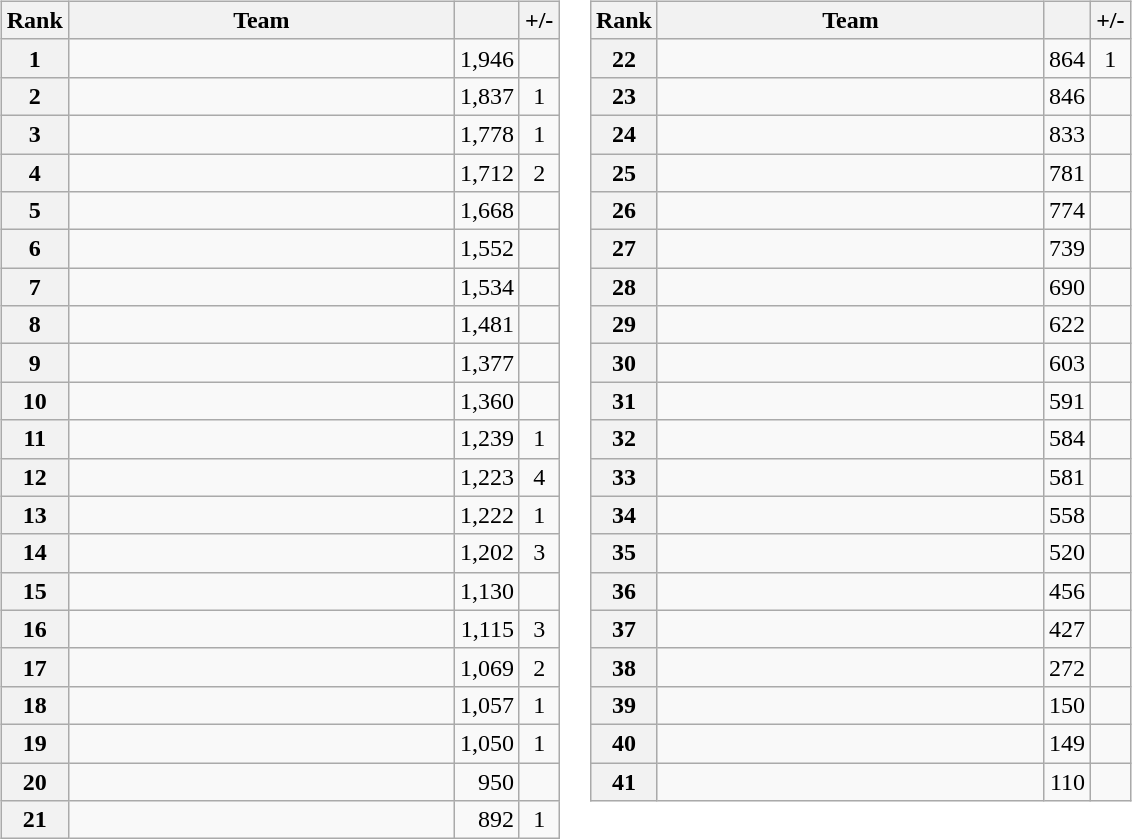<table>
<tr style="vertical-align:top">
<td><br><table class="wikitable" style="text-align:center;">
<tr>
<th>Rank</th>
<th width=250>Team</th>
<th></th>
<th>+/-</th>
</tr>
<tr>
<th>1</th>
<td align=left></td>
<td align=right>1,946</td>
<td></td>
</tr>
<tr>
<th>2</th>
<td align=left></td>
<td align=right>1,837</td>
<td> 1</td>
</tr>
<tr>
<th>3</th>
<td align=left></td>
<td align=right>1,778</td>
<td> 1</td>
</tr>
<tr>
<th>4</th>
<td align=left></td>
<td align=right>1,712</td>
<td> 2</td>
</tr>
<tr>
<th>5</th>
<td align=left></td>
<td align=right>1,668</td>
<td></td>
</tr>
<tr>
<th>6</th>
<td align=left></td>
<td align=right>1,552</td>
<td></td>
</tr>
<tr>
<th>7</th>
<td align=left></td>
<td align=right>1,534</td>
<td></td>
</tr>
<tr>
<th>8</th>
<td align=left></td>
<td align=right>1,481</td>
<td></td>
</tr>
<tr>
<th>9</th>
<td align=left></td>
<td align=right>1,377</td>
<td></td>
</tr>
<tr>
<th>10</th>
<td align=left></td>
<td align=right>1,360</td>
<td></td>
</tr>
<tr>
<th>11</th>
<td align=left></td>
<td align=right>1,239</td>
<td> 1</td>
</tr>
<tr>
<th>12</th>
<td align=left></td>
<td align=right>1,223</td>
<td> 4</td>
</tr>
<tr>
<th>13</th>
<td align=left></td>
<td align=right>1,222</td>
<td> 1</td>
</tr>
<tr>
<th>14</th>
<td align=left></td>
<td align=right>1,202</td>
<td> 3</td>
</tr>
<tr>
<th>15</th>
<td align=left></td>
<td align=right>1,130</td>
<td></td>
</tr>
<tr>
<th>16</th>
<td align=left></td>
<td align=right>1,115</td>
<td> 3</td>
</tr>
<tr>
<th>17</th>
<td align=left></td>
<td align=right>1,069</td>
<td> 2</td>
</tr>
<tr>
<th>18</th>
<td align=left></td>
<td align=right>1,057</td>
<td> 1</td>
</tr>
<tr>
<th>19</th>
<td align=left></td>
<td align=right>1,050</td>
<td> 1</td>
</tr>
<tr>
<th>20</th>
<td align=left></td>
<td align=right>950</td>
<td></td>
</tr>
<tr>
<th>21</th>
<td align=left></td>
<td align=right>892</td>
<td> 1</td>
</tr>
</table>
</td>
<td><br><table class="wikitable" style="text-align:center;">
<tr>
<th>Rank</th>
<th width=250>Team</th>
<th></th>
<th>+/-</th>
</tr>
<tr>
<th>22</th>
<td align=left></td>
<td align=right>864</td>
<td> 1</td>
</tr>
<tr>
<th>23</th>
<td align=left></td>
<td align=right>846</td>
<td></td>
</tr>
<tr>
<th>24</th>
<td align=left></td>
<td align=right>833</td>
<td></td>
</tr>
<tr>
<th>25</th>
<td align=left></td>
<td align=right>781</td>
<td></td>
</tr>
<tr>
<th>26</th>
<td align=left></td>
<td align=right>774</td>
<td></td>
</tr>
<tr>
<th>27</th>
<td align=left></td>
<td align=right>739</td>
<td></td>
</tr>
<tr>
<th>28</th>
<td align=left></td>
<td align=right>690</td>
<td></td>
</tr>
<tr>
<th>29</th>
<td align=left></td>
<td align=right>622</td>
<td></td>
</tr>
<tr>
<th>30</th>
<td align=left></td>
<td align=right>603</td>
<td></td>
</tr>
<tr>
<th>31</th>
<td align=left></td>
<td align=right>591</td>
<td></td>
</tr>
<tr>
<th>32</th>
<td align=left></td>
<td align=right>584</td>
<td></td>
</tr>
<tr>
<th>33</th>
<td align=left></td>
<td align=right>581</td>
<td></td>
</tr>
<tr>
<th>34</th>
<td align=left></td>
<td align=right>558</td>
<td></td>
</tr>
<tr>
<th>35</th>
<td align=left></td>
<td align=right>520</td>
<td></td>
</tr>
<tr>
<th>36</th>
<td align=left></td>
<td align=right>456</td>
<td></td>
</tr>
<tr>
<th>37</th>
<td align=left></td>
<td align=right>427</td>
<td></td>
</tr>
<tr>
<th>38</th>
<td align=left></td>
<td align=right>272</td>
<td></td>
</tr>
<tr>
<th>39</th>
<td align=left></td>
<td align=right>150</td>
<td></td>
</tr>
<tr>
<th>40</th>
<td align=left></td>
<td align=right>149</td>
<td></td>
</tr>
<tr>
<th>41</th>
<td align=left></td>
<td align=right>110</td>
<td></td>
</tr>
</table>
</td>
</tr>
</table>
